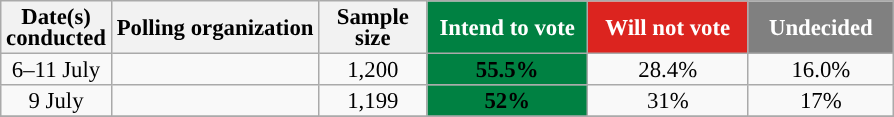<table class="wikitable sortable" style="text-align: center; line-height: 14px; font-size: 95%;">
<tr>
<th>Date(s)<br>conducted</th>
<th>Polling organization</th>
<th class="unsortable" style="width: 65px;">Sample size</th>
<th class="unsortable" style="background: rgb(0, 129, 66); width: 100px; color: white;">Intend to vote</th>
<th class="unsortable" style="background: rgb(220, 36, 31); width: 100px; color: white;">Will not vote</th>
<th class="unsortable" style="background: gray; width: 90px; color: white;">Undecided</th>
</tr>
<tr>
<td data-sort-value="2014-09-17">6–11 July</td>
<td></td>
<td>1,200</td>
<td style="background: rgb(0, 129, 66)"><strong>55.5%</strong></td>
<td>28.4%</td>
<td>16.0%</td>
</tr>
<tr>
<td data-sort-value="2014-09-17">9 July</td>
<td></td>
<td>1,199</td>
<td style="background: rgb(0, 129, 66)"><strong>52%</strong></td>
<td>31%</td>
<td>17%</td>
</tr>
<tr>
</tr>
</table>
